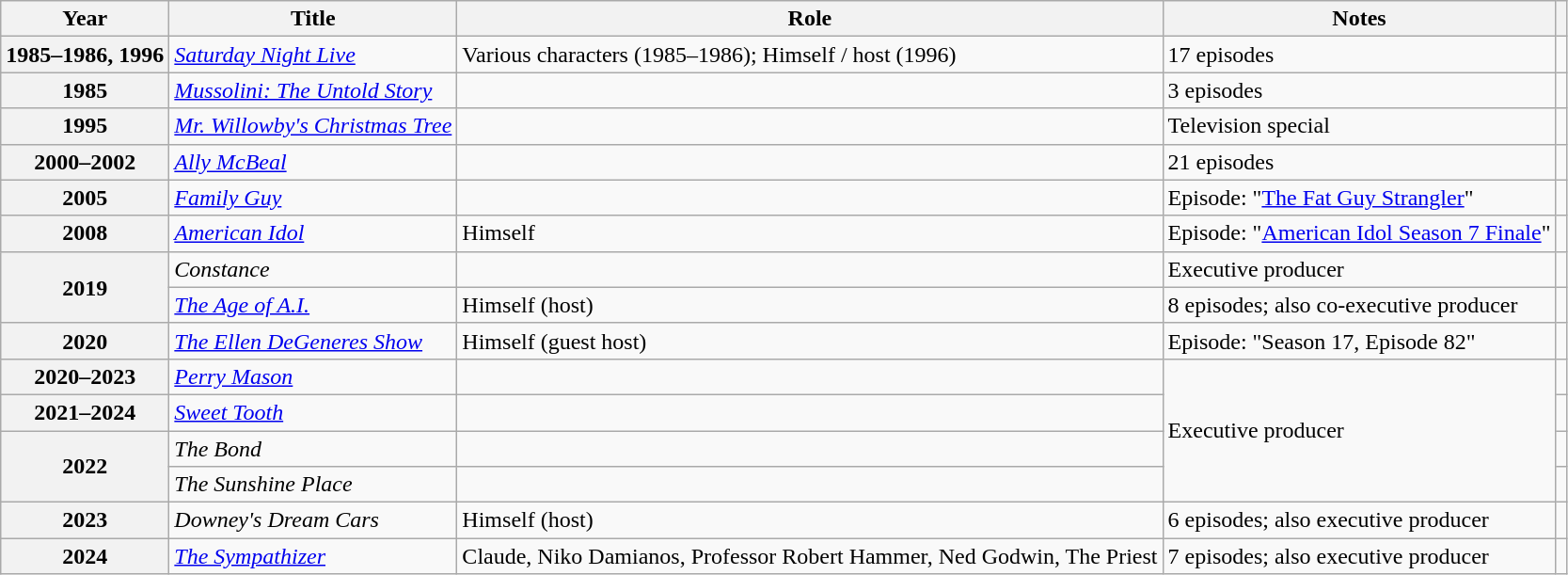<table class="wikitable plainrowheaders sortable" style="margin-right: 0;">
<tr>
<th scope="col">Year</th>
<th scope="col">Title</th>
<th scope="col">Role</th>
<th scope="col" class="unsortable">Notes</th>
<th scope="col" class="unsortable"></th>
</tr>
<tr>
<th scope="row">1985–1986, 1996</th>
<td><em><a href='#'>Saturday Night Live</a></em></td>
<td>Various characters (1985–1986); Himself / host (1996)</td>
<td>17 episodes</td>
<td style="text-align: center;"></td>
</tr>
<tr>
<th scope="row">1985</th>
<td><em><a href='#'>Mussolini: The Untold Story</a></em></td>
<td></td>
<td>3 episodes</td>
<td style="text-align: center;"></td>
</tr>
<tr>
<th scope="row">1995</th>
<td><em><a href='#'>Mr. Willowby's Christmas Tree</a></em></td>
<td></td>
<td>Television special</td>
<td style="text-align: center;"></td>
</tr>
<tr>
<th scope="row">2000–2002</th>
<td><em><a href='#'>Ally McBeal</a></em></td>
<td></td>
<td>21 episodes</td>
<td style="text-align: center;"></td>
</tr>
<tr>
<th scope="row">2005</th>
<td><em><a href='#'>Family Guy</a></em></td>
<td></td>
<td>Episode: "<a href='#'>The Fat Guy Strangler</a>"</td>
<td style="text-align: center;"></td>
</tr>
<tr>
<th scope="row">2008</th>
<td><em><a href='#'>American Idol</a></em></td>
<td>Himself</td>
<td>Episode: "<a href='#'>American Idol Season 7 Finale</a>"</td>
<td style="text-align: center;"></td>
</tr>
<tr>
<th scope="row" rowspan="2">2019</th>
<td><em>Constance</em></td>
<td></td>
<td>Executive producer</td>
<td style="text-align: center;"></td>
</tr>
<tr>
<td><em><a href='#'>The Age of A.I.</a></em></td>
<td>Himself (host)</td>
<td>8 episodes; also co-executive producer</td>
<td style="text-align: center;"></td>
</tr>
<tr>
<th scope="row">2020</th>
<td><em><a href='#'>The Ellen DeGeneres Show</a></em></td>
<td>Himself (guest host)</td>
<td>Episode: "Season 17, Episode 82"</td>
<td style="text-align: center;"></td>
</tr>
<tr>
<th scope="row">2020–2023</th>
<td><em><a href='#'>Perry Mason</a></em></td>
<td></td>
<td rowspan="4">Executive producer</td>
<td style="text-align: center;"></td>
</tr>
<tr>
<th scope="row">2021–2024</th>
<td><em><a href='#'>Sweet Tooth</a></em></td>
<td></td>
<td style="text-align: center;"></td>
</tr>
<tr>
<th scope="row" rowspan="2">2022</th>
<td><em>The Bond</em></td>
<td></td>
<td style="text-align: center;"></td>
</tr>
<tr>
<td><em>The Sunshine Place</em></td>
<td></td>
<td style="text-align: center;"></td>
</tr>
<tr>
<th scope="row">2023</th>
<td><em>Downey's Dream Cars</em></td>
<td>Himself (host)</td>
<td>6 episodes; also executive producer</td>
<td style="text-align: center;"></td>
</tr>
<tr>
<th scope="row">2024</th>
<td><em><a href='#'>The Sympathizer</a></em></td>
<td>Claude, Niko Damianos, Professor Robert Hammer, Ned Godwin, The Priest</td>
<td>7 episodes; also executive producer</td>
<td style="text-align: center;"></td>
</tr>
</table>
